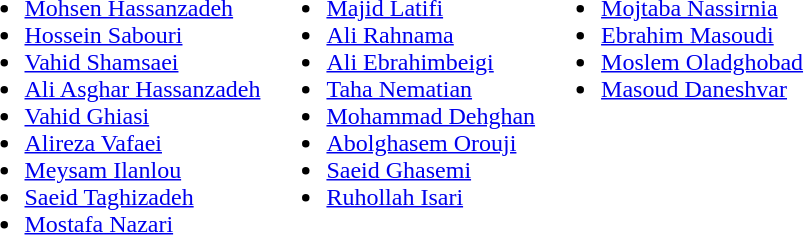<table>
<tr style="vertical-align: top;">
<td><br><ul><li> <a href='#'>Mohsen Hassanzadeh</a></li><li> <a href='#'>Hossein Sabouri</a></li><li> <a href='#'>Vahid Shamsaei</a></li><li> <a href='#'>Ali Asghar Hassanzadeh</a></li><li> <a href='#'>Vahid Ghiasi</a></li><li> <a href='#'>Alireza Vafaei</a></li><li> <a href='#'>Meysam Ilanlou</a></li><li> <a href='#'>Saeid Taghizadeh</a></li><li> <a href='#'>Mostafa Nazari</a></li></ul></td>
<td><br><ul><li> <a href='#'>Majid Latifi</a></li><li> <a href='#'>Ali Rahnama</a></li><li> <a href='#'>Ali Ebrahimbeigi</a></li><li> <a href='#'>Taha Nematian</a></li><li> <a href='#'>Mohammad Dehghan</a></li><li> <a href='#'>Abolghasem Orouji</a></li><li> <a href='#'>Saeid Ghasemi</a></li><li> <a href='#'>Ruhollah Isari</a></li></ul></td>
<td><br><ul><li> <a href='#'>Mojtaba Nassirnia</a></li><li> <a href='#'>Ebrahim Masoudi</a></li><li> <a href='#'>Moslem Oladghobad</a></li><li> <a href='#'>Masoud Daneshvar</a></li></ul></td>
<td></td>
</tr>
</table>
